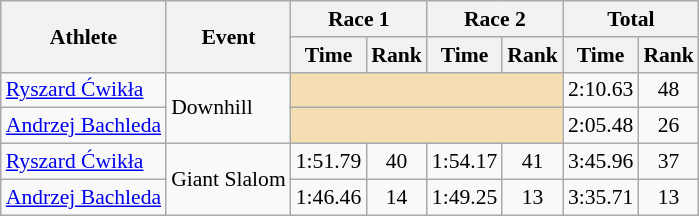<table class="wikitable" style="font-size:90%">
<tr>
<th rowspan="2">Athlete</th>
<th rowspan="2">Event</th>
<th colspan="2">Race 1</th>
<th colspan="2">Race 2</th>
<th colspan="2">Total</th>
</tr>
<tr>
<th>Time</th>
<th>Rank</th>
<th>Time</th>
<th>Rank</th>
<th>Time</th>
<th>Rank</th>
</tr>
<tr>
<td><a href='#'>Ryszard Ćwikła</a></td>
<td rowspan="2">Downhill</td>
<td colspan="4" bgcolor="wheat"></td>
<td align="center">2:10.63</td>
<td align="center">48</td>
</tr>
<tr>
<td><a href='#'>Andrzej Bachleda</a></td>
<td colspan="4" bgcolor="wheat"></td>
<td align="center">2:05.48</td>
<td align="center">26</td>
</tr>
<tr>
<td><a href='#'>Ryszard Ćwikła</a></td>
<td rowspan="2">Giant Slalom</td>
<td align="center">1:51.79</td>
<td align="center">40</td>
<td align="center">1:54.17</td>
<td align="center">41</td>
<td align="center">3:45.96</td>
<td align="center">37</td>
</tr>
<tr>
<td><a href='#'>Andrzej Bachleda</a></td>
<td align="center">1:46.46</td>
<td align="center">14</td>
<td align="center">1:49.25</td>
<td align="center">13</td>
<td align="center">3:35.71</td>
<td align="center">13</td>
</tr>
</table>
